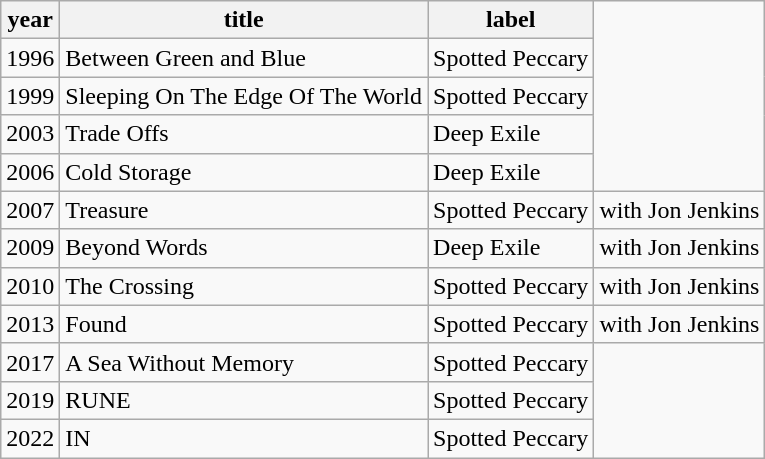<table class="wikitable">
<tr>
<th>year</th>
<th>title</th>
<th>label</th>
</tr>
<tr>
<td>1996</td>
<td>Between Green and Blue</td>
<td>Spotted Peccary</td>
</tr>
<tr>
<td>1999</td>
<td>Sleeping On The Edge Of The World</td>
<td>Spotted Peccary</td>
</tr>
<tr>
<td>2003</td>
<td>Trade Offs</td>
<td>Deep Exile</td>
</tr>
<tr>
<td>2006</td>
<td>Cold Storage</td>
<td>Deep Exile</td>
</tr>
<tr>
<td>2007</td>
<td>Treasure</td>
<td>Spotted Peccary</td>
<td>with Jon Jenkins</td>
</tr>
<tr>
<td>2009</td>
<td>Beyond Words</td>
<td>Deep Exile</td>
<td>with Jon Jenkins</td>
</tr>
<tr>
<td>2010</td>
<td>The Crossing</td>
<td>Spotted Peccary</td>
<td>with Jon Jenkins</td>
</tr>
<tr>
<td>2013</td>
<td>Found</td>
<td>Spotted Peccary</td>
<td>with Jon Jenkins</td>
</tr>
<tr>
<td>2017</td>
<td>A Sea Without Memory</td>
<td>Spotted Peccary</td>
</tr>
<tr>
<td>2019</td>
<td>RUNE</td>
<td>Spotted Peccary</td>
</tr>
<tr>
<td>2022</td>
<td>IN</td>
<td>Spotted Peccary</td>
</tr>
</table>
